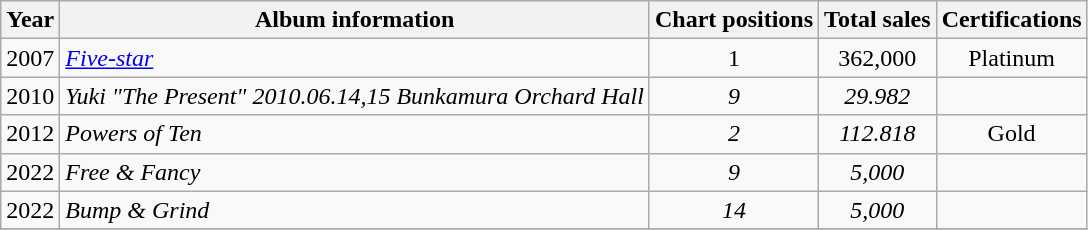<table class="wikitable">
<tr>
<th>Year</th>
<th>Album information</th>
<th>Chart positions<br></th>
<th>Total sales<br></th>
<th>Certifications</th>
</tr>
<tr>
<td style="text-align:center;">2007</td>
<td><em><a href='#'>Five-star</a></em><br></td>
<td style="text-align:center;">1</td>
<td style="text-align:center;">362,000</td>
<td style="text-align:center;">Platinum</td>
</tr>
<tr>
<td style="text-align:center;">2010</td>
<td><em>Yuki "The Present" 2010.06.14,15 Bunkamura Orchard Hall</em><br></td>
<td style="text-align:center;"><em>9</em></td>
<td style="text-align:center;"><em>29.982</em></td>
<td style="text-align:center;"></td>
</tr>
<tr>
<td style="text-align:center;">2012</td>
<td><em>Powers of Ten</em><br></td>
<td style="text-align:center;"><em>2</em></td>
<td style="text-align:center;"><em>112.818</em></td>
<td style="text-align:center;">Gold</td>
</tr>
<tr>
<td style="text-align:center;">2022</td>
<td><em>Free & Fancy</em><br></td>
<td style="text-align:center;"><em>9</em></td>
<td style="text-align:center;"><em>5,000</em></td>
<td style="text-align:center;"></td>
</tr>
<tr>
<td style="text-align:center;">2022</td>
<td><em>Bump & Grind</em><br></td>
<td style="text-align:center;"><em>14</em></td>
<td style="text-align:center;"><em>5,000</em></td>
<td style="text-align:center;"></td>
</tr>
<tr>
</tr>
</table>
